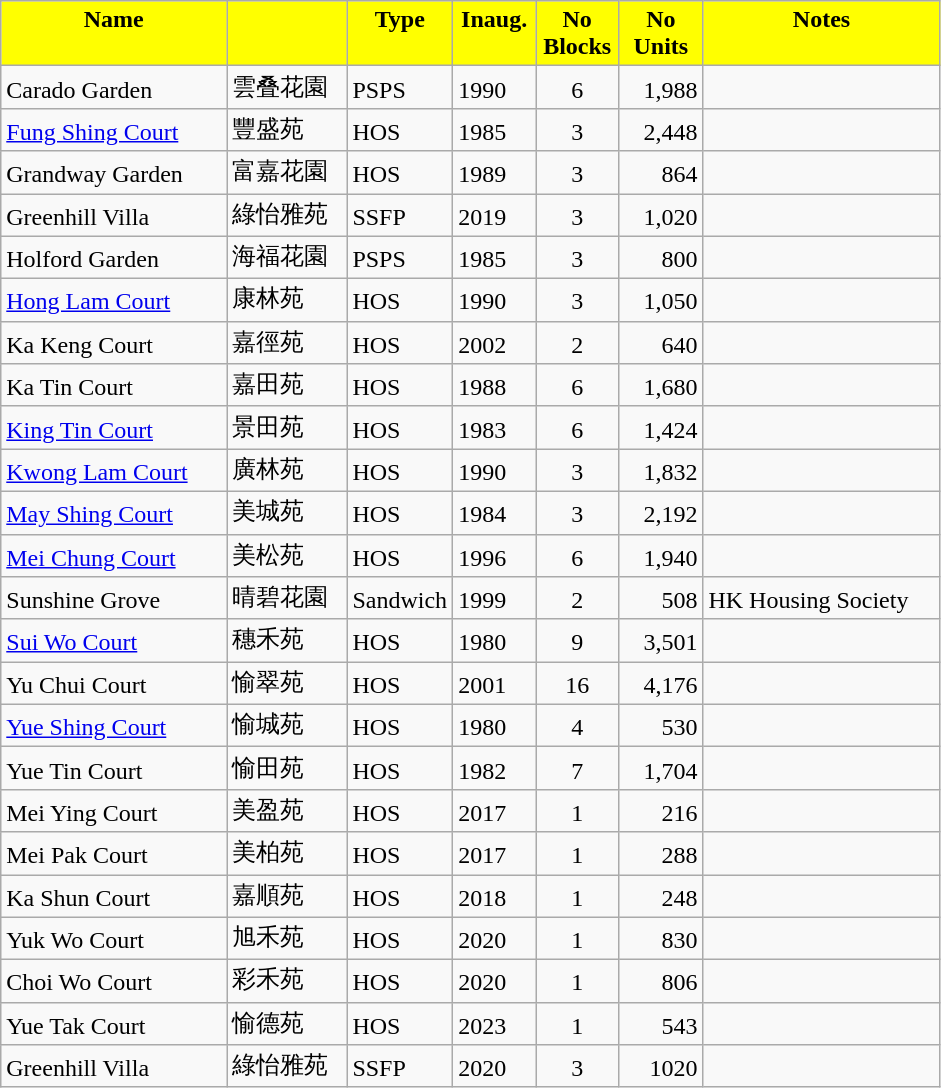<table class="wikitable">
<tr style="font-weight:bold;background-color:yellow" align="center">
<td width="143.25" Height="12.75" valign="top">Name</td>
<td width="72.75" valign="top"></td>
<td width="59.25" valign="top">Type</td>
<td width="48" valign="top">Inaug.</td>
<td width="48" valign="top">No Blocks</td>
<td width="48.75" valign="top">No Units</td>
<td width="150.75" valign="top">Notes</td>
</tr>
<tr valign="bottom">
<td Height="12.75">Carado Garden</td>
<td>雲叠花園</td>
<td>PSPS</td>
<td>1990</td>
<td align="center">6</td>
<td align="right">1,988</td>
<td></td>
</tr>
<tr valign="bottom">
<td Height="12.75"><a href='#'>Fung Shing Court</a></td>
<td>豐盛苑</td>
<td>HOS</td>
<td>1985</td>
<td align="center">3</td>
<td align="right">2,448</td>
<td></td>
</tr>
<tr valign="bottom">
<td Height="12.75">Grandway Garden</td>
<td>富嘉花園</td>
<td>HOS</td>
<td>1989</td>
<td align="center">3</td>
<td align="right">864</td>
<td></td>
</tr>
<tr valign="bottom">
<td Height="12.75">Greenhill Villa</td>
<td>綠怡雅苑</td>
<td>SSFP</td>
<td>2019</td>
<td align="center">3</td>
<td align="right">1,020</td>
<td></td>
</tr>
<tr valign="bottom">
<td Height="12.75">Holford Garden</td>
<td>海福花園</td>
<td>PSPS</td>
<td>1985</td>
<td align="center">3</td>
<td align="right">800</td>
<td></td>
</tr>
<tr valign="bottom">
<td Height="12.75"><a href='#'>Hong Lam Court</a></td>
<td>康林苑</td>
<td>HOS</td>
<td>1990</td>
<td align="center">3</td>
<td align="right">1,050</td>
<td></td>
</tr>
<tr valign="bottom">
<td Height="12.75">Ka Keng Court</td>
<td>嘉徑苑</td>
<td>HOS</td>
<td>2002</td>
<td align="center">2</td>
<td align="right">640</td>
<td></td>
</tr>
<tr valign="bottom">
<td Height="12.75">Ka Tin Court</td>
<td>嘉田苑</td>
<td>HOS</td>
<td>1988</td>
<td align="center">6</td>
<td align="right">1,680</td>
<td></td>
</tr>
<tr valign="bottom">
<td Height="12.75"><a href='#'>King Tin Court</a></td>
<td>景田苑</td>
<td>HOS</td>
<td>1983</td>
<td align="center">6</td>
<td align="right">1,424</td>
<td></td>
</tr>
<tr valign="bottom">
<td Height="12.75"><a href='#'>Kwong Lam Court</a></td>
<td>廣林苑</td>
<td>HOS</td>
<td>1990</td>
<td align="center">3</td>
<td align="right">1,832</td>
<td></td>
</tr>
<tr valign="bottom">
<td Height="12.75"><a href='#'>May Shing Court</a></td>
<td>美城苑</td>
<td>HOS</td>
<td>1984</td>
<td align="center">3</td>
<td align="right">2,192</td>
<td></td>
</tr>
<tr valign="bottom">
<td Height="12.75"><a href='#'>Mei Chung Court</a></td>
<td>美松苑</td>
<td>HOS</td>
<td>1996</td>
<td align="center">6</td>
<td align="right">1,940</td>
<td></td>
</tr>
<tr valign="bottom">
<td Height="12.75">Sunshine Grove</td>
<td>晴碧花園</td>
<td>Sandwich</td>
<td>1999</td>
<td align="center">2</td>
<td align="right">508</td>
<td>HK Housing Society</td>
</tr>
<tr valign="bottom">
<td Height="12.75"><a href='#'>Sui Wo Court</a></td>
<td>穗禾苑</td>
<td>HOS</td>
<td>1980</td>
<td align="center">9</td>
<td align="right">3,501</td>
<td></td>
</tr>
<tr valign="bottom">
<td Height="12.75">Yu Chui Court</td>
<td>愉翠苑</td>
<td>HOS</td>
<td>2001</td>
<td align="center">16</td>
<td align="right">4,176</td>
<td></td>
</tr>
<tr valign="bottom">
<td Height="12.75"><a href='#'>Yue Shing Court</a></td>
<td>愉城苑</td>
<td>HOS</td>
<td>1980</td>
<td align="center">4</td>
<td align="right">530</td>
<td></td>
</tr>
<tr valign="bottom">
<td Height="12.75">Yue Tin Court</td>
<td>愉田苑</td>
<td>HOS</td>
<td>1982</td>
<td align="center">7</td>
<td align="right">1,704</td>
<td></td>
</tr>
<tr valign="bottom">
<td Height="12.75">Mei Ying Court</td>
<td>美盈苑</td>
<td>HOS</td>
<td>2017</td>
<td align="center">1</td>
<td align="right">216</td>
<td></td>
</tr>
<tr valign="bottom">
<td Height="12.75">Mei Pak Court</td>
<td>美柏苑</td>
<td>HOS</td>
<td>2017</td>
<td align="center">1</td>
<td align="right">288</td>
<td></td>
</tr>
<tr style="vertical-align:bottom;">
<td Height="12.75">Ka Shun Court</td>
<td>嘉順苑</td>
<td>HOS</td>
<td>2018</td>
<td align="center">1</td>
<td align="right">248</td>
<td></td>
</tr>
<tr style="vertical-align:bottom;">
<td Height="12.75">Yuk Wo Court</td>
<td>旭禾苑</td>
<td>HOS</td>
<td>2020</td>
<td align="center">1</td>
<td align="right">830</td>
<td></td>
</tr>
<tr style="vertical-align:bottom;">
<td Height="12.75">Choi Wo Court</td>
<td>彩禾苑</td>
<td>HOS</td>
<td>2020</td>
<td align="center">1</td>
<td align="right">806</td>
</tr>
<tr style="vertical-align:bottom;">
<td Height="12.75">Yue Tak Court</td>
<td>愉德苑</td>
<td>HOS</td>
<td>2023</td>
<td align="center">1</td>
<td align="right">543</td>
<td></td>
</tr>
<tr style="vertical-align:bottom;">
<td Height="12.75">Greenhill Villa</td>
<td>綠怡雅苑</td>
<td>SSFP</td>
<td>2020</td>
<td align="center">3</td>
<td align="right">1020</td>
<td></td>
</tr>
</table>
